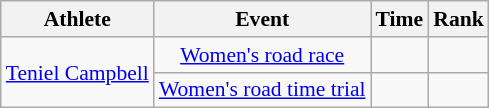<table class="wikitable" style="font-size:90%">
<tr>
<th>Athlete</th>
<th>Event</th>
<th>Time</th>
<th>Rank</th>
</tr>
<tr>
<td rowspan=2><a href='#'>Teniel Campbell</a></td>
<td align=center><a href='#'>Women's road race</a></td>
<td></td>
<td></td>
</tr>
<tr>
<td align=center><a href='#'>Women's road time trial</a></td>
<td></td>
<td></td>
</tr>
</table>
